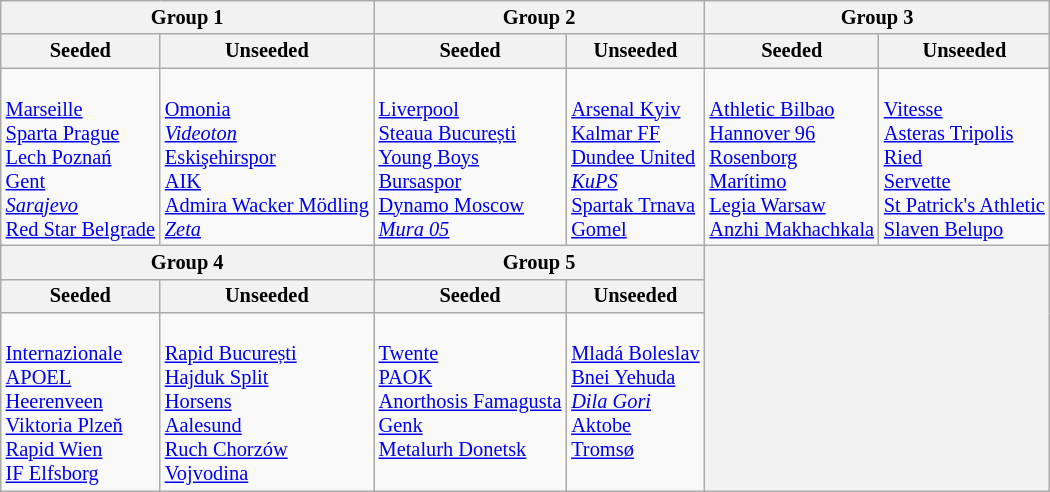<table class="wikitable" style="font-size:85%">
<tr>
<th colspan=2>Group 1</th>
<th colspan=2>Group 2</th>
<th colspan=2>Group 3</th>
</tr>
<tr>
<th>Seeded</th>
<th>Unseeded</th>
<th>Seeded</th>
<th>Unseeded</th>
<th>Seeded</th>
<th>Unseeded</th>
</tr>
<tr>
<td valign=top><br> <a href='#'>Marseille</a><br>
 <a href='#'>Sparta Prague</a><br>
 <a href='#'>Lech Poznań</a><br>
 <a href='#'>Gent</a><br>
 <em><a href='#'>Sarajevo</a></em><br>
 <a href='#'>Red Star Belgrade</a></td>
<td valign=top><br> <a href='#'>Omonia</a><br>
 <em><a href='#'>Videoton</a></em><br>
 <a href='#'>Eskişehirspor</a><br>
 <a href='#'>AIK</a><br>
 <a href='#'>Admira Wacker Mödling</a><br>
 <em><a href='#'>Zeta</a></em></td>
<td valign=top><br> <a href='#'>Liverpool</a><br>
 <a href='#'>Steaua București</a><br>
 <a href='#'>Young Boys</a><br>
 <a href='#'>Bursaspor</a><br>
 <a href='#'>Dynamo Moscow</a><br>
 <em><a href='#'>Mura 05</a></em></td>
<td valign=top><br> <a href='#'>Arsenal Kyiv</a><br>
 <a href='#'>Kalmar FF</a><br>
 <a href='#'>Dundee United</a><br>
 <em><a href='#'>KuPS</a></em><br>
 <a href='#'>Spartak Trnava</a><br>
 <a href='#'>Gomel</a></td>
<td valign=top><br> <a href='#'>Athletic Bilbao</a><br>
 <a href='#'>Hannover 96</a><br>
 <a href='#'>Rosenborg</a><br>
 <a href='#'>Marítimo</a><br>
 <a href='#'>Legia Warsaw</a><br>
 <a href='#'>Anzhi Makhachkala</a></td>
<td valign=top><br> <a href='#'>Vitesse</a><br>
 <a href='#'>Asteras Tripolis</a><br>
 <a href='#'>Ried</a><br>
 <a href='#'>Servette</a><br>
 <a href='#'>St Patrick's Athletic</a><br>
 <a href='#'>Slaven Belupo</a></td>
</tr>
<tr>
<th colspan=2>Group 4</th>
<th colspan=2>Group 5</th>
<th rowspan=3 colspan=2></th>
</tr>
<tr>
<th>Seeded</th>
<th>Unseeded</th>
<th>Seeded</th>
<th>Unseeded</th>
</tr>
<tr>
<td valign=top><br> <a href='#'>Internazionale</a><br>
 <a href='#'>APOEL</a><br>
 <a href='#'>Heerenveen</a><br>
 <a href='#'>Viktoria Plzeň</a><br>
 <a href='#'>Rapid Wien</a><br>
 <a href='#'>IF Elfsborg</a></td>
<td valign=top><br> <a href='#'>Rapid București</a><br>
 <a href='#'>Hajduk Split</a><br>
 <a href='#'>Horsens</a><br>
 <a href='#'>Aalesund</a><br>
 <a href='#'>Ruch Chorzów</a><br>
 <a href='#'>Vojvodina</a></td>
<td valign=top><br> <a href='#'>Twente</a><br>
 <a href='#'>PAOK</a><br>
 <a href='#'>Anorthosis Famagusta</a><br>
 <a href='#'>Genk</a><br>
 <a href='#'>Metalurh Donetsk</a></td>
<td valign=top><br> <a href='#'>Mladá Boleslav</a><br>
 <a href='#'>Bnei Yehuda</a><br>
 <em><a href='#'>Dila Gori</a></em><br>
 <a href='#'>Aktobe</a><br>
 <a href='#'>Tromsø</a></td>
</tr>
</table>
